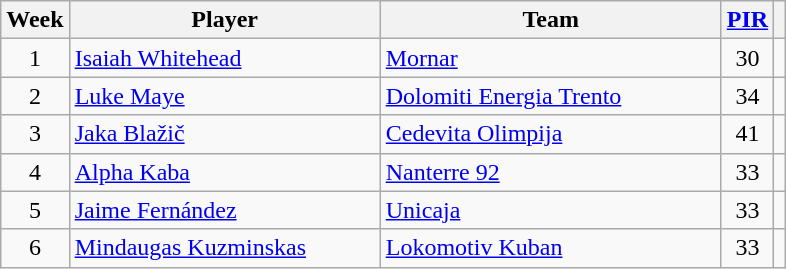<table class="wikitable sortable" style="text-align: center;">
<tr>
<th>Week</th>
<th style="width:200px;">Player</th>
<th style="width:220px;">Team</th>
<th><a href='#'>PIR</a></th>
<th></th>
</tr>
<tr>
<td>1</td>
<td align=left> <a href='#'>Isaiah Whitehead</a></td>
<td align=left> <a href='#'>Mornar</a></td>
<td>30</td>
<td></td>
</tr>
<tr>
<td>2</td>
<td align=left> <a href='#'>Luke Maye</a></td>
<td align=left> <a href='#'>Dolomiti Energia Trento</a></td>
<td>34</td>
<td></td>
</tr>
<tr>
<td>3</td>
<td align=left> <a href='#'>Jaka Blažič</a></td>
<td align=left> <a href='#'>Cedevita Olimpija</a></td>
<td>41</td>
<td></td>
</tr>
<tr>
<td>4</td>
<td align=left> <a href='#'>Alpha Kaba</a></td>
<td align=left> <a href='#'>Nanterre 92</a></td>
<td>33</td>
<td></td>
</tr>
<tr>
<td>5</td>
<td align=left> <a href='#'>Jaime Fernández</a></td>
<td align=left><a href='#'>Unicaja</a></td>
<td>33</td>
<td></td>
</tr>
<tr>
<td>6</td>
<td style="text-align:left;"> <a href='#'>Mindaugas Kuzminskas</a></td>
<td style="text-align:left;"> <a href='#'>Lokomotiv Kuban</a></td>
<td>33</td>
<td></td>
</tr>
</table>
